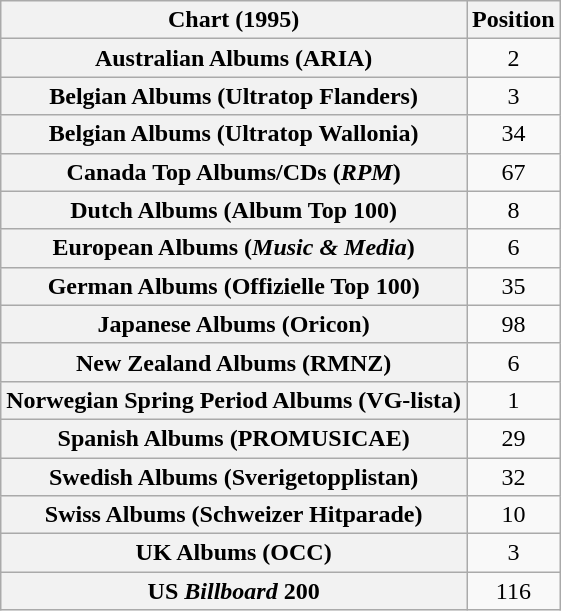<table class="wikitable sortable plainrowheaders" style="text-align:center">
<tr>
<th scope="col">Chart (1995)</th>
<th scope="col">Position</th>
</tr>
<tr>
<th scope="row">Australian Albums (ARIA)</th>
<td>2</td>
</tr>
<tr>
<th scope="row">Belgian Albums (Ultratop Flanders)</th>
<td>3</td>
</tr>
<tr>
<th scope="row">Belgian Albums (Ultratop Wallonia)</th>
<td>34</td>
</tr>
<tr>
<th scope="row">Canada Top Albums/CDs (<em>RPM</em>)</th>
<td>67</td>
</tr>
<tr>
<th scope="row">Dutch Albums (Album Top 100)</th>
<td>8</td>
</tr>
<tr>
<th scope="row">European Albums (<em>Music & Media</em>)</th>
<td>6</td>
</tr>
<tr>
<th scope="row">German Albums (Offizielle Top 100)</th>
<td>35</td>
</tr>
<tr>
<th scope="row">Japanese Albums (Oricon)</th>
<td>98</td>
</tr>
<tr>
<th scope="row">New Zealand Albums (RMNZ)</th>
<td>6</td>
</tr>
<tr>
<th scope="row">Norwegian Spring Period Albums (VG-lista)</th>
<td>1</td>
</tr>
<tr>
<th scope="row">Spanish Albums (PROMUSICAE)</th>
<td>29</td>
</tr>
<tr>
<th scope="row">Swedish Albums (Sverigetopplistan)</th>
<td>32</td>
</tr>
<tr>
<th scope="row">Swiss Albums (Schweizer Hitparade)</th>
<td>10</td>
</tr>
<tr>
<th scope="row">UK Albums (OCC)</th>
<td>3</td>
</tr>
<tr>
<th scope="row">US <em>Billboard</em> 200</th>
<td>116</td>
</tr>
</table>
